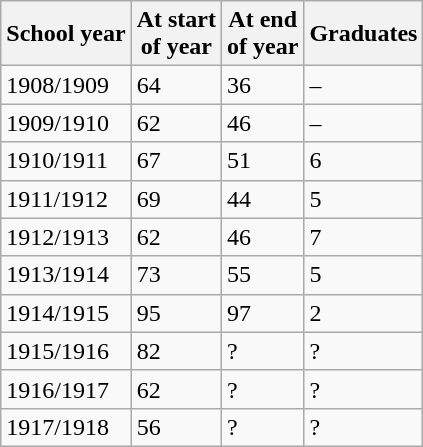<table class="wikitable floatright">
<tr>
<th>School year</th>
<th>At start <br>of year</th>
<th>At end <br>of year</th>
<th>Graduates</th>
</tr>
<tr>
<td>1908/1909</td>
<td>64</td>
<td>36</td>
<td>–</td>
</tr>
<tr>
<td>1909/1910</td>
<td>62</td>
<td>46</td>
<td>–</td>
</tr>
<tr>
<td>1910/1911</td>
<td>67</td>
<td>51</td>
<td>6</td>
</tr>
<tr>
<td>1911/1912</td>
<td>69</td>
<td>44</td>
<td>5</td>
</tr>
<tr>
<td>1912/1913</td>
<td>62</td>
<td>46</td>
<td>7</td>
</tr>
<tr>
<td>1913/1914</td>
<td>73</td>
<td>55</td>
<td>5</td>
</tr>
<tr>
<td>1914/1915</td>
<td>95</td>
<td>97</td>
<td>2</td>
</tr>
<tr>
<td>1915/1916</td>
<td>82</td>
<td>?</td>
<td>?</td>
</tr>
<tr>
<td>1916/1917</td>
<td>62</td>
<td>?</td>
<td>?</td>
</tr>
<tr>
<td>1917/1918</td>
<td>56</td>
<td>?</td>
<td>?</td>
</tr>
</table>
